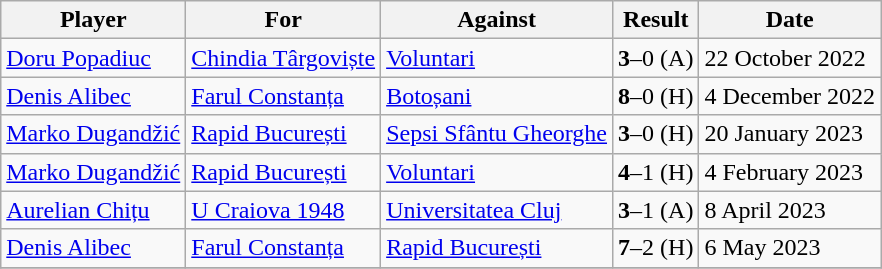<table class="wikitable sortable">
<tr>
<th>Player</th>
<th>For</th>
<th>Against</th>
<th>Result</th>
<th>Date</th>
</tr>
<tr>
<td> <a href='#'>Doru Popadiuc</a></td>
<td><a href='#'>Chindia Târgoviște</a></td>
<td><a href='#'>Voluntari</a></td>
<td align=center><strong>3</strong>–0 (A)</td>
<td>22 October 2022</td>
</tr>
<tr>
<td> <a href='#'>Denis Alibec</a></td>
<td><a href='#'>Farul Constanța</a></td>
<td><a href='#'>Botoșani</a></td>
<td align=center><strong>8</strong>–0 (H)</td>
<td>4 December 2022</td>
</tr>
<tr>
<td> <a href='#'>Marko Dugandžić</a></td>
<td><a href='#'>Rapid București</a></td>
<td><a href='#'>Sepsi Sfântu Gheorghe</a></td>
<td align=center><strong>3</strong>–0 (H)</td>
<td>20 January 2023</td>
</tr>
<tr>
<td> <a href='#'>Marko Dugandžić</a></td>
<td><a href='#'>Rapid București</a></td>
<td><a href='#'>Voluntari</a></td>
<td align=center><strong>4</strong>–1 (H)</td>
<td>4 February 2023</td>
</tr>
<tr>
<td> <a href='#'>Aurelian Chițu</a></td>
<td><a href='#'>U Craiova 1948</a></td>
<td><a href='#'>Universitatea Cluj</a></td>
<td align=center><strong>3</strong>–1 (A)</td>
<td>8 April 2023</td>
</tr>
<tr>
<td> <a href='#'>Denis Alibec</a></td>
<td><a href='#'>Farul Constanța</a></td>
<td><a href='#'>Rapid București</a></td>
<td align=center><strong>7</strong>–2 (H)</td>
<td>6 May 2023</td>
</tr>
<tr>
</tr>
</table>
